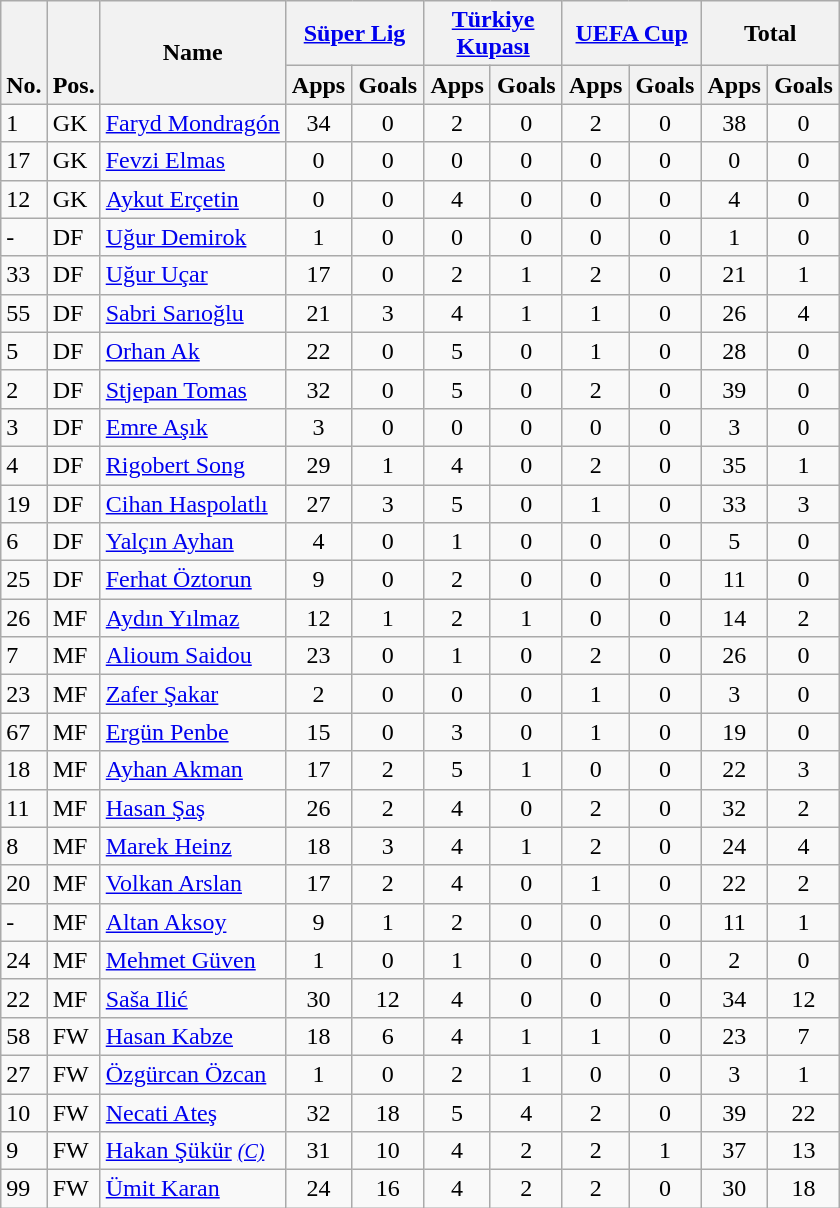<table class="wikitable sortable" style="text-align:center">
<tr>
<th rowspan="2" style="vertical-align:bottom;">No.</th>
<th rowspan="2" style="vertical-align:bottom;">Pos.</th>
<th rowspan="2">Name</th>
<th colspan="2" style="width:85px;"><a href='#'>Süper Lig</a></th>
<th colspan="2" style="width:85px;"><a href='#'>Türkiye Kupası</a></th>
<th colspan="2" style="width:85px;"><a href='#'>UEFA Cup</a></th>
<th colspan="2" style="width:85px;">Total</th>
</tr>
<tr>
<th>Apps</th>
<th>Goals</th>
<th>Apps</th>
<th>Goals</th>
<th>Apps</th>
<th>Goals</th>
<th>Apps</th>
<th>Goals</th>
</tr>
<tr>
<td align="left">1</td>
<td align="left">GK</td>
<td align="left"> <a href='#'>Faryd Mondragón</a></td>
<td>34</td>
<td>0</td>
<td>2</td>
<td>0</td>
<td>2</td>
<td>0</td>
<td>38</td>
<td>0</td>
</tr>
<tr>
<td align="left">17</td>
<td align="left">GK</td>
<td align="left"> <a href='#'>Fevzi Elmas</a></td>
<td>0</td>
<td>0</td>
<td>0</td>
<td>0</td>
<td>0</td>
<td>0</td>
<td>0</td>
<td>0</td>
</tr>
<tr>
<td align="left">12</td>
<td align="left">GK</td>
<td align="left"> <a href='#'>Aykut Erçetin</a></td>
<td>0</td>
<td>0</td>
<td>4</td>
<td>0</td>
<td>0</td>
<td>0</td>
<td>4</td>
<td>0</td>
</tr>
<tr>
<td align="left">-</td>
<td align="left">DF</td>
<td align="left"> <a href='#'>Uğur Demirok</a></td>
<td>1</td>
<td>0</td>
<td>0</td>
<td>0</td>
<td>0</td>
<td>0</td>
<td>1</td>
<td>0</td>
</tr>
<tr>
<td align="left">33</td>
<td align="left">DF</td>
<td align="left"> <a href='#'>Uğur Uçar</a></td>
<td>17</td>
<td>0</td>
<td>2</td>
<td>1</td>
<td>2</td>
<td>0</td>
<td>21</td>
<td>1</td>
</tr>
<tr>
<td align="left">55</td>
<td align="left">DF</td>
<td align="left"> <a href='#'>Sabri Sarıoğlu</a></td>
<td>21</td>
<td>3</td>
<td>4</td>
<td>1</td>
<td>1</td>
<td>0</td>
<td>26</td>
<td>4</td>
</tr>
<tr>
<td align="left">5</td>
<td align="left">DF</td>
<td align="left"> <a href='#'>Orhan Ak</a></td>
<td>22</td>
<td>0</td>
<td>5</td>
<td>0</td>
<td>1</td>
<td>0</td>
<td>28</td>
<td>0</td>
</tr>
<tr>
<td align="left">2</td>
<td align="left">DF</td>
<td align="left"> <a href='#'>Stjepan Tomas</a></td>
<td>32</td>
<td>0</td>
<td>5</td>
<td>0</td>
<td>2</td>
<td>0</td>
<td>39</td>
<td>0</td>
</tr>
<tr>
<td align="left">3</td>
<td align="left">DF</td>
<td align="left"> <a href='#'>Emre Aşık</a></td>
<td>3</td>
<td>0</td>
<td>0</td>
<td>0</td>
<td>0</td>
<td>0</td>
<td>3</td>
<td>0</td>
</tr>
<tr>
<td align="left">4</td>
<td align="left">DF</td>
<td align="left"> <a href='#'>Rigobert Song</a></td>
<td>29</td>
<td>1</td>
<td>4</td>
<td>0</td>
<td>2</td>
<td>0</td>
<td>35</td>
<td>1</td>
</tr>
<tr>
<td align="left">19</td>
<td align="left">DF</td>
<td align="left"> <a href='#'>Cihan Haspolatlı</a></td>
<td>27</td>
<td>3</td>
<td>5</td>
<td>0</td>
<td>1</td>
<td>0</td>
<td>33</td>
<td>3</td>
</tr>
<tr>
<td align="left">6</td>
<td align="left">DF</td>
<td align="left"> <a href='#'>Yalçın Ayhan</a></td>
<td>4</td>
<td>0</td>
<td>1</td>
<td>0</td>
<td>0</td>
<td>0</td>
<td>5</td>
<td>0</td>
</tr>
<tr>
<td align="left">25</td>
<td align="left">DF</td>
<td align="left"> <a href='#'>Ferhat Öztorun</a></td>
<td>9</td>
<td>0</td>
<td>2</td>
<td>0</td>
<td>0</td>
<td>0</td>
<td>11</td>
<td>0</td>
</tr>
<tr>
<td align="left">26</td>
<td align="left">MF</td>
<td align="left"> <a href='#'>Aydın Yılmaz</a></td>
<td>12</td>
<td>1</td>
<td>2</td>
<td>1</td>
<td>0</td>
<td>0</td>
<td>14</td>
<td>2</td>
</tr>
<tr>
<td align="left">7</td>
<td align="left">MF</td>
<td align="left"> <a href='#'>Alioum Saidou</a></td>
<td>23</td>
<td>0</td>
<td>1</td>
<td>0</td>
<td>2</td>
<td>0</td>
<td>26</td>
<td>0</td>
</tr>
<tr>
<td align="left">23</td>
<td align="left">MF</td>
<td align="left"> <a href='#'>Zafer Şakar</a></td>
<td>2</td>
<td>0</td>
<td>0</td>
<td>0</td>
<td>1</td>
<td>0</td>
<td>3</td>
<td>0</td>
</tr>
<tr>
<td align="left">67</td>
<td align="left">MF</td>
<td align="left"> <a href='#'>Ergün Penbe</a></td>
<td>15</td>
<td>0</td>
<td>3</td>
<td>0</td>
<td>1</td>
<td>0</td>
<td>19</td>
<td>0</td>
</tr>
<tr>
<td align="left">18</td>
<td align="left">MF</td>
<td align="left"> <a href='#'>Ayhan Akman</a></td>
<td>17</td>
<td>2</td>
<td>5</td>
<td>1</td>
<td>0</td>
<td>0</td>
<td>22</td>
<td>3</td>
</tr>
<tr>
<td align="left">11</td>
<td align="left">MF</td>
<td align="left"> <a href='#'>Hasan Şaş</a></td>
<td>26</td>
<td>2</td>
<td>4</td>
<td>0</td>
<td>2</td>
<td>0</td>
<td>32</td>
<td>2</td>
</tr>
<tr>
<td align="left">8</td>
<td align="left">MF</td>
<td align="left"> <a href='#'>Marek Heinz</a></td>
<td>18</td>
<td>3</td>
<td>4</td>
<td>1</td>
<td>2</td>
<td>0</td>
<td>24</td>
<td>4</td>
</tr>
<tr>
<td align="left">20</td>
<td align="left">MF</td>
<td align="left"> <a href='#'>Volkan Arslan</a></td>
<td>17</td>
<td>2</td>
<td>4</td>
<td>0</td>
<td>1</td>
<td>0</td>
<td>22</td>
<td>2</td>
</tr>
<tr>
<td align="left">-</td>
<td align="left">MF</td>
<td align="left"> <a href='#'>Altan Aksoy</a></td>
<td>9</td>
<td>1</td>
<td>2</td>
<td>0</td>
<td>0</td>
<td>0</td>
<td>11</td>
<td>1</td>
</tr>
<tr>
<td align="left">24</td>
<td align="left">MF</td>
<td align="left"> <a href='#'>Mehmet Güven</a></td>
<td>1</td>
<td>0</td>
<td>1</td>
<td>0</td>
<td>0</td>
<td>0</td>
<td>2</td>
<td>0</td>
</tr>
<tr>
<td align="left">22</td>
<td align="left">MF</td>
<td align="left"> <a href='#'>Saša Ilić</a></td>
<td>30</td>
<td>12</td>
<td>4</td>
<td>0</td>
<td>0</td>
<td>0</td>
<td>34</td>
<td>12</td>
</tr>
<tr>
<td align="left">58</td>
<td align="left">FW</td>
<td align="left"> <a href='#'>Hasan Kabze</a></td>
<td>18</td>
<td>6</td>
<td>4</td>
<td>1</td>
<td>1</td>
<td>0</td>
<td>23</td>
<td>7</td>
</tr>
<tr>
<td align="left">27</td>
<td align="left">FW</td>
<td align="left"> <a href='#'>Özgürcan Özcan</a></td>
<td>1</td>
<td>0</td>
<td>2</td>
<td>1</td>
<td>0</td>
<td>0</td>
<td>3</td>
<td>1</td>
</tr>
<tr>
<td align="left">10</td>
<td align="left">FW</td>
<td align="left"> <a href='#'>Necati Ateş</a></td>
<td>32</td>
<td>18</td>
<td>5</td>
<td>4</td>
<td>2</td>
<td>0</td>
<td>39</td>
<td>22</td>
</tr>
<tr>
<td align="left">9</td>
<td align="left">FW</td>
<td align="left"> <a href='#'>Hakan Şükür</a> <small><em><a href='#'>(C)</a></em></small></td>
<td>31</td>
<td>10</td>
<td>4</td>
<td>2</td>
<td>2</td>
<td>1</td>
<td>37</td>
<td>13</td>
</tr>
<tr>
<td align="left">99</td>
<td align="left">FW</td>
<td align="left"> <a href='#'>Ümit Karan</a></td>
<td>24</td>
<td>16</td>
<td>4</td>
<td>2</td>
<td>2</td>
<td>0</td>
<td>30</td>
<td>18</td>
</tr>
</table>
